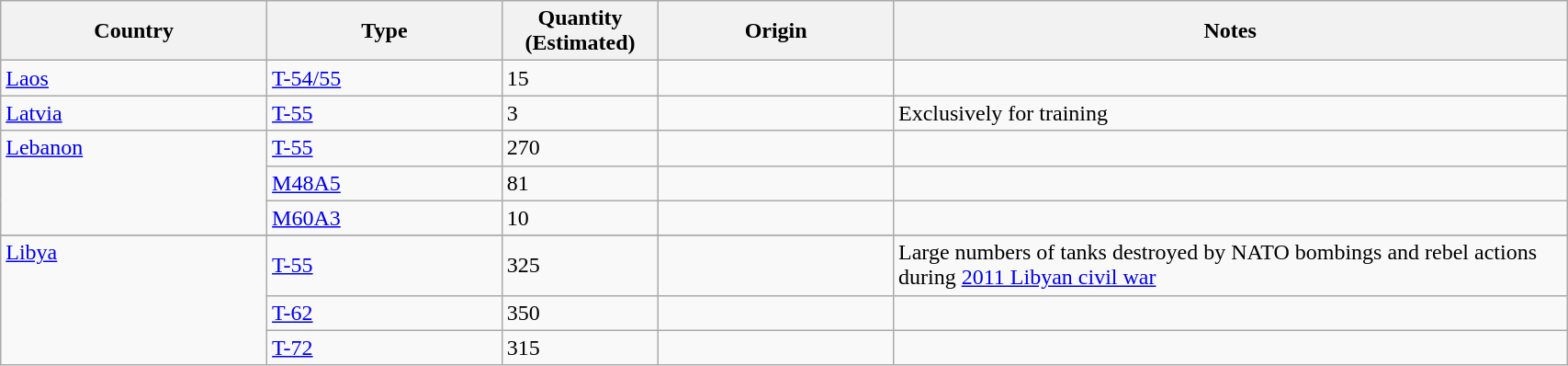<table class="wikitable" Width="90%">
<tr>
<th width="17%">Country</th>
<th width="15%">Type</th>
<th width="10%">Quantity (Estimated)</th>
<th width="15%">Origin</th>
<th>Notes</th>
</tr>
<tr>
<td rowspan="1" valign="top"><a href='#'>Laos</a></td>
<td><a href='#'>T-54/55</a></td>
<td>15</td>
<td></td>
<td></td>
</tr>
<tr>
<td rowspan="1" valign="top"><a href='#'>Latvia</a></td>
<td><a href='#'>T-55</a></td>
<td>3</td>
<td></td>
<td>Exclusively for training</td>
</tr>
<tr>
<td rowspan="3" valign="top"><a href='#'>Lebanon</a></td>
<td><a href='#'>T-55</a></td>
<td>270</td>
<td></td>
<td></td>
</tr>
<tr>
<td><a href='#'>M48A5</a></td>
<td>81</td>
<td></td>
<td></td>
</tr>
<tr>
<td><a href='#'>M60A3</a></td>
<td>10</td>
<td></td>
<td></td>
</tr>
<tr>
</tr>
<tr>
<td rowspan="4" valign="top"><a href='#'>Libya</a></td>
</tr>
<tr>
<td><a href='#'>T-55</a></td>
<td>325</td>
<td></td>
<td>Large numbers of tanks destroyed by NATO bombings and rebel actions during <a href='#'>2011 Libyan civil war</a></td>
</tr>
<tr>
<td><a href='#'>T-62</a></td>
<td>350</td>
<td></td>
<td></td>
</tr>
<tr>
<td><a href='#'>T-72</a></td>
<td>315</td>
<td></td>
<td></td>
</tr>
</table>
